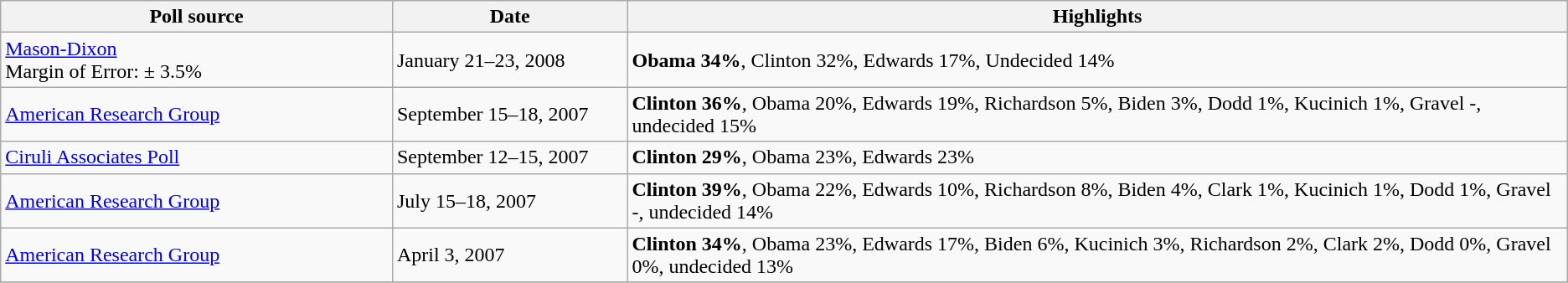<table class="wikitable sortable">
<tr>
<th width="25%">Poll source</th>
<th width="15%">Date</th>
<th width="60%">Highlights</th>
</tr>
<tr>
<td><a href='#'>Mason-Dixon</a><br>Margin of Error: ± 3.5%</td>
<td>January 21–23, 2008</td>
<td><strong>Obama 34%</strong>, Clinton 32%, Edwards 17%, Undecided 14%</td>
</tr>
<tr>
<td><a href='#'>American Research Group</a></td>
<td>September 15–18, 2007</td>
<td><strong>Clinton 36%</strong>, Obama 20%, Edwards 19%, Richardson 5%, Biden 3%, Dodd 1%, Kucinich 1%, Gravel -, undecided 15%</td>
</tr>
<tr>
<td><a href='#'>Ciruli Associates Poll</a></td>
<td>September 12–15, 2007</td>
<td><strong>Clinton 29%</strong>, Obama 23%, Edwards 23%</td>
</tr>
<tr>
<td><a href='#'>American Research Group</a></td>
<td>July 15–18, 2007</td>
<td><strong>Clinton 39%</strong>, Obama 22%, Edwards 10%, Richardson 8%, Biden 4%, Clark 1%, Kucinich 1%, Dodd 1%, Gravel -, undecided 14%</td>
</tr>
<tr>
<td><a href='#'>American Research Group</a></td>
<td>April 3, 2007</td>
<td><strong>Clinton 34%</strong>, Obama 23%, Edwards 17%, Biden 6%, Kucinich 3%, Richardson 2%, Clark 2%, Dodd 0%, Gravel 0%, undecided 13%</td>
</tr>
<tr>
</tr>
</table>
